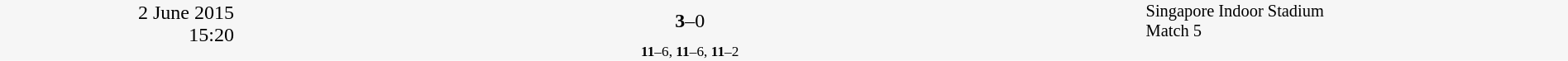<table style="width:100%; background:#f6f6f6;" cellspacing="0">
<tr>
<td rowspan="2" width="15%" style="text-align:right; vertical-align:top;">2 June 2015<br>15:20<br></td>
<td width="25%" style="text-align:right"><strong></strong></td>
<td width="8%" style="text-align:center"><strong>3</strong>–0</td>
<td width="25%"></td>
<td width="27%" style="font-size:85%; vertical-align:top;">Singapore Indoor Stadium<br>Match 5</td>
</tr>
<tr width="58%" style="font-size:85%; vertical-align:top;"|>
<td colspan="3" style="font-size:85%; text-align:center; vertical-align:top;"><strong>11</strong>–6, <strong>11</strong>–6, <strong>11</strong>–2</td>
</tr>
</table>
